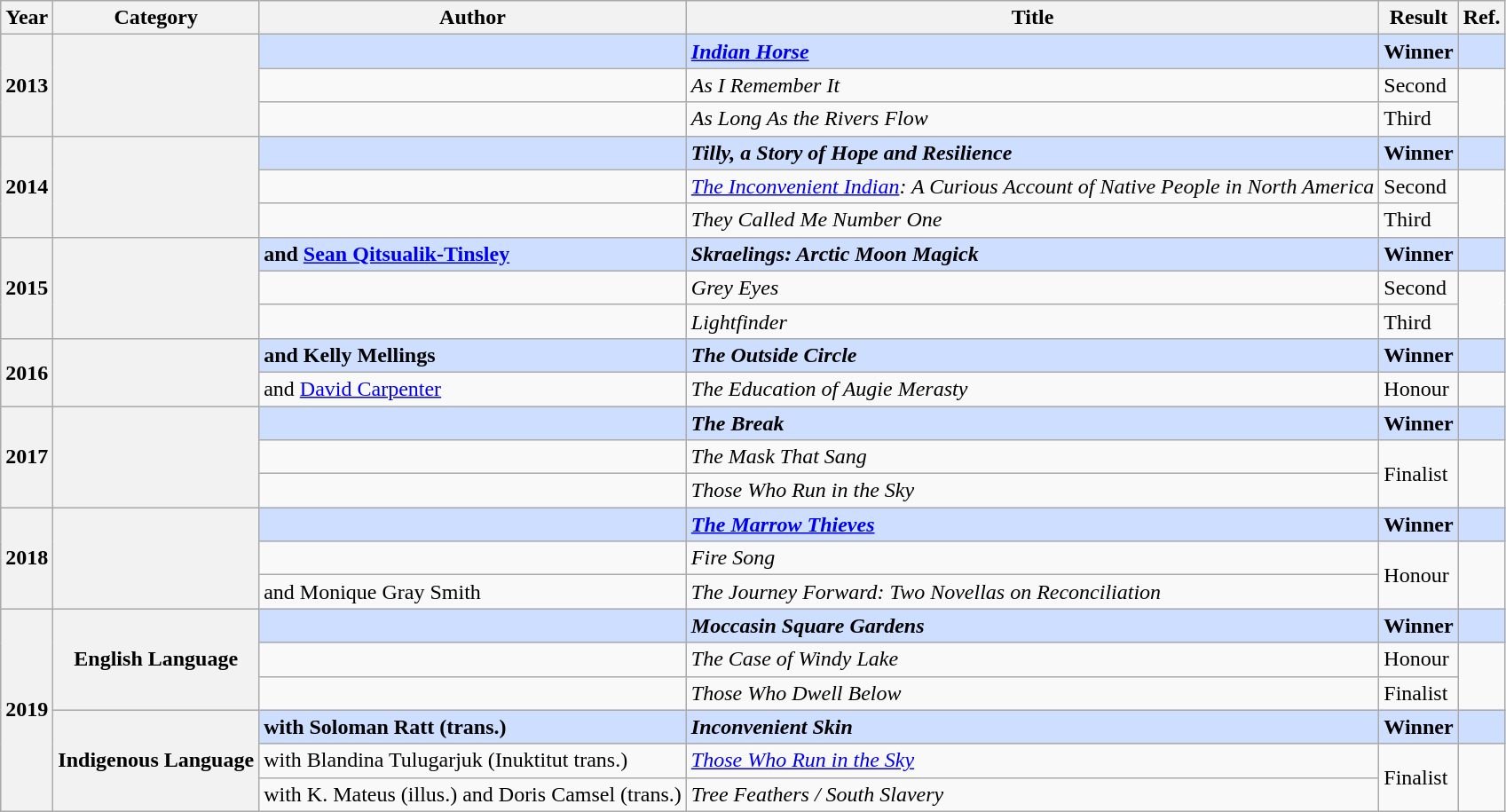<table class="wikitable sortable mw-collapsible">
<tr>
<th>Year</th>
<th>Category</th>
<th>Author</th>
<th>Title</th>
<th>Result</th>
<th>Ref.</th>
</tr>
<tr style="background:#cddeff">
<th rowspan="3">2013</th>
<th rowspan="3"></th>
<td><strong></strong></td>
<td><strong><em><a href='#'>Indian Horse</a></em></strong></td>
<td><strong>Winner</strong></td>
<td></td>
</tr>
<tr>
<td></td>
<td><em>As I Remember It</em></td>
<td>Second</td>
<td rowspan="2"></td>
</tr>
<tr>
<td></td>
<td><em>As Long As the Rivers Flow</em></td>
<td>Third</td>
</tr>
<tr style="background:#cddeff">
<th rowspan="3">2014</th>
<th rowspan="3"></th>
<td><strong></strong></td>
<td><strong><em>Tilly, a Story of Hope and Resilience</em></strong></td>
<td><strong>Winner</strong></td>
<td></td>
</tr>
<tr>
<td></td>
<td><em><a href='#'>The Inconvenient Indian</a>: A Curious Account of Native People in North America</em></td>
<td>Second</td>
<td rowspan="2"></td>
</tr>
<tr>
<td></td>
<td><em>They Called Me Number One</em></td>
<td>Third</td>
</tr>
<tr style="background:#cddeff">
<th rowspan="3">2015</th>
<th rowspan="3"></th>
<td><strong> and <a href='#'>Sean Qitsualik-Tinsley</a></strong></td>
<td><strong><em>Skraelings: Arctic Moon Magick</em></strong></td>
<td><strong>Winner</strong></td>
<td></td>
</tr>
<tr>
<td></td>
<td><em>Grey Eyes</em></td>
<td>Second</td>
<td rowspan="2"></td>
</tr>
<tr>
<td></td>
<td><em>Lightfinder</em></td>
<td>Third</td>
</tr>
<tr style="background:#cddeff">
<th rowspan="2">2016</th>
<th rowspan="2"></th>
<td><strong>  and Kelly Mellings</strong></td>
<td><strong><em>The Outside Circle</em></strong></td>
<td><strong>Winner</strong></td>
<td></td>
</tr>
<tr>
<td> and <a href='#'>David Carpenter</a></td>
<td><em>The Education of Augie Merasty</em></td>
<td>Honour</td>
<td></td>
</tr>
<tr style="background:#cddeff">
<th rowspan="3">2017</th>
<th rowspan="3"></th>
<td><strong></strong></td>
<td><strong><em>The Break</em></strong></td>
<td><strong>Winner</strong></td>
<td></td>
</tr>
<tr>
<td></td>
<td><em>The Mask That Sang</em></td>
<td rowspan="2">Finalist</td>
<td rowspan="2"></td>
</tr>
<tr>
<td></td>
<td><em>Those Who Run in the Sky</em></td>
</tr>
<tr style="background:#cddeff">
<th rowspan="3">2018</th>
<th rowspan="3"></th>
<td><strong></strong></td>
<td><strong><em><a href='#'>The Marrow Thieves</a></em></strong></td>
<td><strong>Winner</strong></td>
<td></td>
</tr>
<tr>
<td></td>
<td><em>Fire Song</em></td>
<td rowspan="2">Honour</td>
<td rowspan="2"></td>
</tr>
<tr>
<td> and Monique Gray Smith</td>
<td><em>The Journey Forward: Two Novellas on Reconciliation</em></td>
</tr>
<tr style="background:#cddeff">
<th rowspan="6">2019</th>
<th rowspan="3">English Language</th>
<td><strong></strong></td>
<td><strong><em>Moccasin Square Gardens</em></strong></td>
<td><strong>Winner</strong></td>
<td></td>
</tr>
<tr>
<td></td>
<td><em>The Case of Windy Lake</em></td>
<td>Honour</td>
<td rowspan="2"></td>
</tr>
<tr>
<td></td>
<td><em>Those Who Dwell Below</em></td>
<td>Finalist</td>
</tr>
<tr style="background:#cddeff">
<th rowspan="3">Indigenous Language</th>
<td><strong> with Soloman Ratt (trans.)</strong></td>
<td><strong><em>Inconvenient Skin</em></strong></td>
<td><strong>Winner</strong></td>
<td></td>
</tr>
<tr>
<td> with Blandina Tulugarjuk (Inuktitut trans.)</td>
<td><em><a href='#'>Those Who Run in the Sky</a></em></td>
<td rowspan="2">Finalist</td>
<td rowspan="2"></td>
</tr>
<tr>
<td> with K. Mateus (illus.) and Doris Camsel (trans.)</td>
<td><em>Tree Feathers / South Slavery</em></td>
</tr>
</table>
